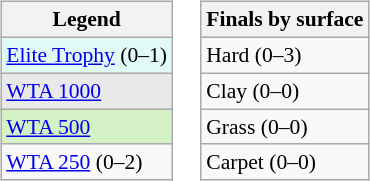<table>
<tr valign=top>
<td><br><table class="wikitable" style="font-size:90%">
<tr>
<th>Legend</th>
</tr>
<tr style="background:#e2faf7;">
<td><a href='#'>Elite Trophy</a> (0–1)</td>
</tr>
<tr style="background:#e9e9e9;">
<td><a href='#'>WTA 1000</a></td>
</tr>
<tr style="background:#d4f1c5;">
<td><a href='#'>WTA 500</a></td>
</tr>
<tr>
<td><a href='#'>WTA 250</a> (0–2)</td>
</tr>
</table>
</td>
<td><br><table class="wikitable" style="font-size:90%">
<tr>
<th>Finals by surface</th>
</tr>
<tr>
<td>Hard (0–3)</td>
</tr>
<tr>
<td>Clay (0–0)</td>
</tr>
<tr>
<td>Grass (0–0)</td>
</tr>
<tr>
<td>Carpet (0–0)</td>
</tr>
</table>
</td>
</tr>
</table>
